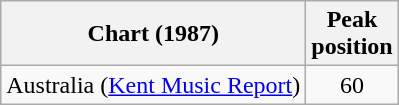<table class="wikitable sortable">
<tr>
<th>Chart (1987)</th>
<th>Peak<br>position</th>
</tr>
<tr>
<td>Australia (<a href='#'>Kent Music Report</a>)</td>
<td style="text-align:center;">60</td>
</tr>
</table>
